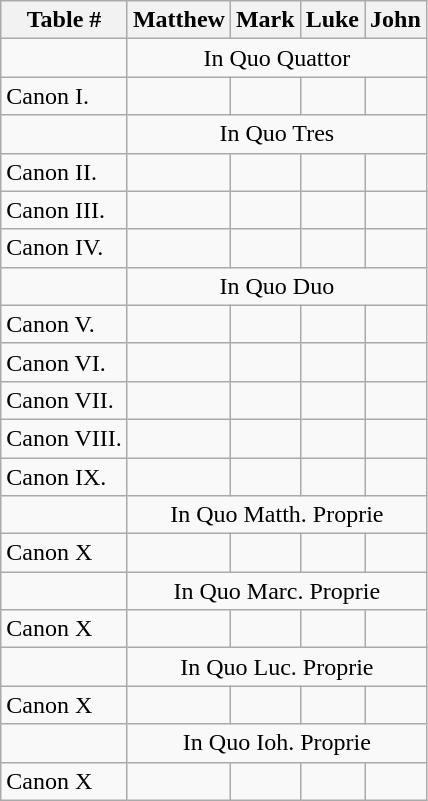<table class=wikitable>
<tr>
<th>Table #</th>
<th>Matthew</th>
<th>Mark</th>
<th>Luke</th>
<th>John</th>
</tr>
<tr>
<td></td>
<td colspan=4 align="center">In Quo Quattor</td>
</tr>
<tr>
<td>Canon I.</td>
<td></td>
<td></td>
<td></td>
<td></td>
</tr>
<tr>
<td></td>
<td colspan=4 align="center">In Quo Tres</td>
</tr>
<tr>
<td>Canon II.</td>
<td></td>
<td></td>
<td></td>
<td></td>
</tr>
<tr>
<td>Canon III.</td>
<td></td>
<td></td>
<td></td>
<td></td>
</tr>
<tr>
<td>Canon IV.</td>
<td></td>
<td></td>
<td></td>
<td></td>
</tr>
<tr>
<td></td>
<td colspan=4 align="center">In Quo Duo</td>
</tr>
<tr>
<td>Canon V.</td>
<td></td>
<td></td>
<td></td>
<td></td>
</tr>
<tr>
<td>Canon VI.</td>
<td></td>
<td></td>
<td></td>
<td></td>
</tr>
<tr>
<td>Canon VII.</td>
<td></td>
<td></td>
<td></td>
<td></td>
</tr>
<tr>
<td>Canon VIII.</td>
<td></td>
<td></td>
<td></td>
<td></td>
</tr>
<tr>
<td>Canon IX.</td>
<td></td>
<td></td>
<td></td>
<td></td>
</tr>
<tr>
<td></td>
<td colspan=4 align="center">In Quo Matth. Proprie</td>
</tr>
<tr>
<td>Canon X</td>
<td></td>
<td></td>
<td></td>
<td></td>
</tr>
<tr>
<td></td>
<td colspan=4 align="center">In Quo Marc. Proprie</td>
</tr>
<tr>
<td>Canon X</td>
<td></td>
<td></td>
<td></td>
<td></td>
</tr>
<tr>
<td></td>
<td colspan=4 align="center">In Quo Luc. Proprie</td>
</tr>
<tr>
<td>Canon X</td>
<td></td>
<td></td>
<td></td>
<td></td>
</tr>
<tr>
<td></td>
<td colspan=4 align="center">In Quo Ioh. Proprie</td>
</tr>
<tr>
<td>Canon X</td>
<td></td>
<td></td>
<td></td>
<td></td>
</tr>
</table>
